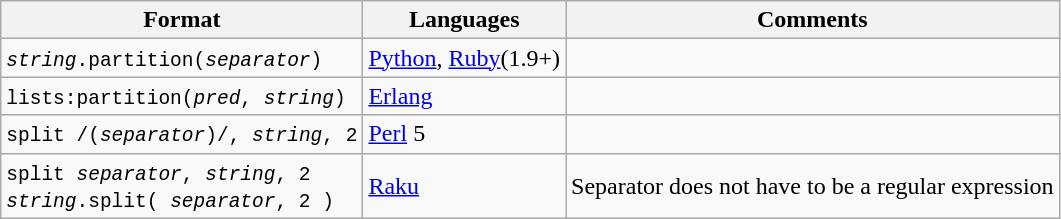<table class="wikitable sortable">
<tr style="text-align:left;">
<th>Format</th>
<th>Languages</th>
<th>Comments</th>
</tr>
<tr>
<td><code><em>string</em>.partition(<em>separator</em>)</code></td>
<td><a href='#'>Python</a>, <a href='#'>Ruby</a>(1.9+)</td>
<td></td>
</tr>
<tr>
<td><code>lists:partition(<em>pred</em>, <em>string</em>)</code></td>
<td><a href='#'>Erlang</a></td>
<td></td>
</tr>
<tr>
<td><code>split /(<em>separator</em>)/, <em>string</em>, 2</code></td>
<td><a href='#'>Perl</a> 5</td>
<td></td>
</tr>
<tr>
<td><code>split <em>separator</em>, <em>string</em>, 2</code><br><code><em>string</em>.split( <em>separator</em>, 2 )</code></td>
<td><a href='#'>Raku</a></td>
<td>Separator does not have to be a regular expression</td>
</tr>
</table>
